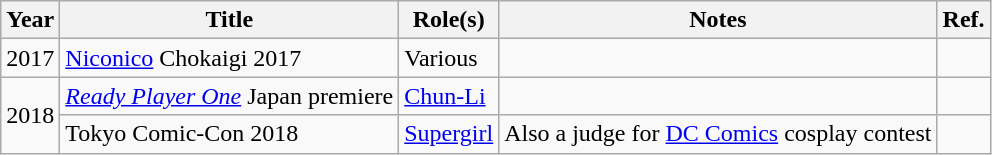<table class="wikitable">
<tr>
<th>Year</th>
<th>Title</th>
<th>Role(s)</th>
<th>Notes</th>
<th>Ref.</th>
</tr>
<tr>
<td>2017</td>
<td><a href='#'>Niconico</a> Chokaigi 2017</td>
<td>Various</td>
<td></td>
<td></td>
</tr>
<tr>
<td rowspan="2">2018</td>
<td><em><a href='#'>Ready Player One</a></em> Japan premiere</td>
<td><a href='#'>Chun-Li</a></td>
<td></td>
<td></td>
</tr>
<tr>
<td>Tokyo Comic-Con 2018</td>
<td><a href='#'>Supergirl</a></td>
<td>Also a judge for <a href='#'>DC Comics</a> cosplay contest</td>
<td></td>
</tr>
</table>
